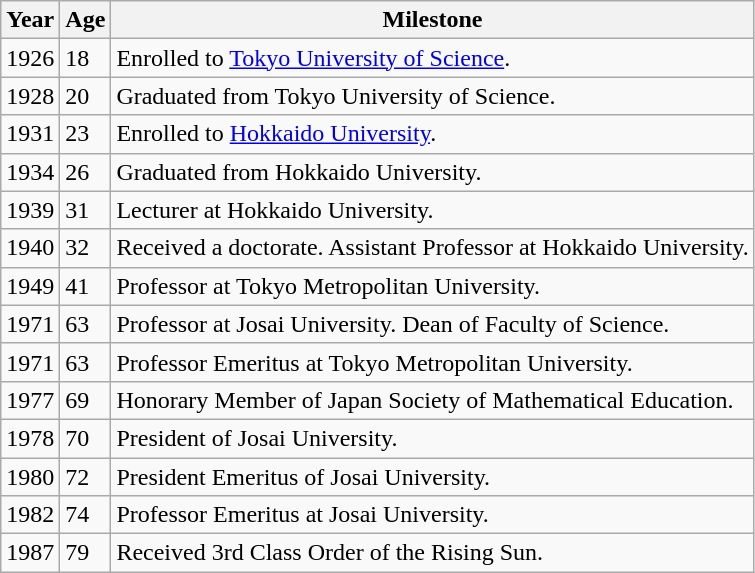<table class="wikitable">
<tr>
<th>Year</th>
<th>Age</th>
<th>Milestone</th>
</tr>
<tr>
<td>1926</td>
<td>18</td>
<td>Enrolled to <a href='#'>Tokyo University of Science</a>.</td>
</tr>
<tr>
<td>1928</td>
<td>20</td>
<td>Graduated from Tokyo University of Science.</td>
</tr>
<tr>
<td>1931</td>
<td>23</td>
<td>Enrolled to <a href='#'>Hokkaido University</a>.</td>
</tr>
<tr>
<td>1934</td>
<td>26</td>
<td>Graduated from Hokkaido University.</td>
</tr>
<tr>
<td>1939</td>
<td>31</td>
<td>Lecturer at Hokkaido University.</td>
</tr>
<tr>
<td>1940</td>
<td>32</td>
<td>Received a doctorate.  Assistant Professor at Hokkaido University.</td>
</tr>
<tr>
<td>1949</td>
<td>41</td>
<td>Professor at Tokyo Metropolitan University.</td>
</tr>
<tr>
<td>1971</td>
<td>63</td>
<td>Professor at Josai University.  Dean of Faculty of Science.</td>
</tr>
<tr>
<td>1971</td>
<td>63</td>
<td>Professor Emeritus at Tokyo Metropolitan University.</td>
</tr>
<tr>
<td>1977</td>
<td>69</td>
<td>Honorary Member of Japan Society of Mathematical Education.</td>
</tr>
<tr>
<td>1978</td>
<td>70</td>
<td>President of Josai University.</td>
</tr>
<tr>
<td>1980</td>
<td>72</td>
<td>President Emeritus of Josai University.</td>
</tr>
<tr>
<td>1982</td>
<td>74</td>
<td>Professor Emeritus at Josai University.</td>
</tr>
<tr>
<td>1987</td>
<td>79</td>
<td>Received 3rd Class Order of the Rising Sun.</td>
</tr>
</table>
